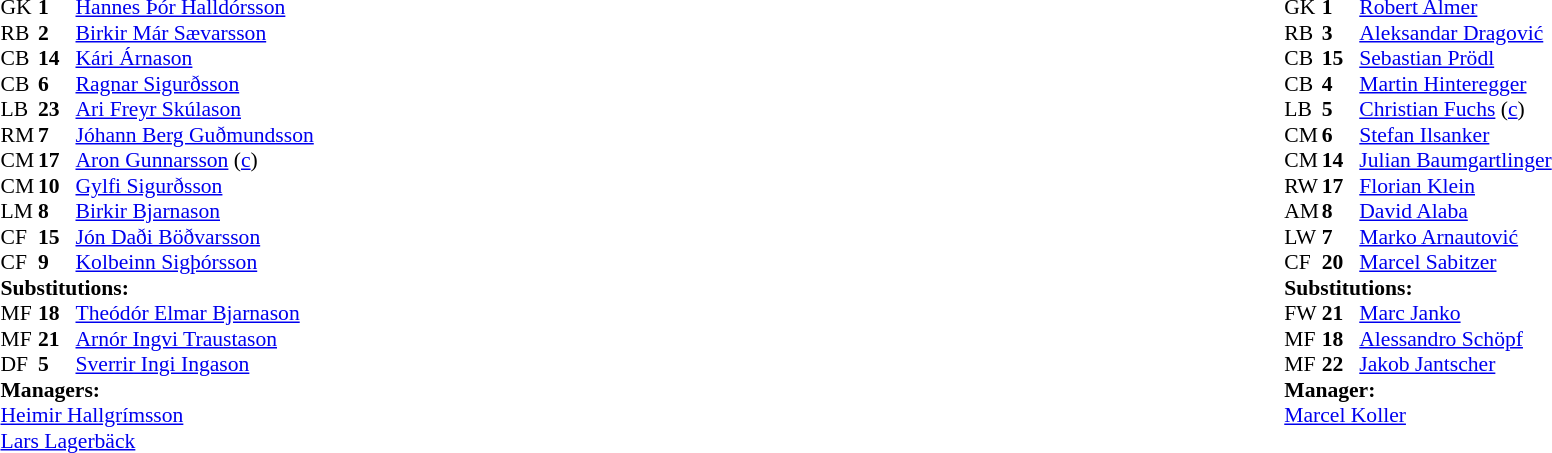<table style="width:100%;">
<tr>
<td style="vertical-align:top; width:40%;"><br><table style="font-size:90%" cellspacing="0" cellpadding="0">
<tr>
<th width="25"></th>
<th width="25"></th>
</tr>
<tr>
<td>GK</td>
<td><strong>1</strong></td>
<td><a href='#'>Hannes Þór Halldórsson</a></td>
<td></td>
</tr>
<tr>
<td>RB</td>
<td><strong>2</strong></td>
<td><a href='#'>Birkir Már Sævarsson</a></td>
</tr>
<tr>
<td>CB</td>
<td><strong>14</strong></td>
<td><a href='#'>Kári Árnason</a></td>
<td></td>
</tr>
<tr>
<td>CB</td>
<td><strong>6</strong></td>
<td><a href='#'>Ragnar Sigurðsson</a></td>
</tr>
<tr>
<td>LB</td>
<td><strong>23</strong></td>
<td><a href='#'>Ari Freyr Skúlason</a></td>
<td></td>
</tr>
<tr>
<td>RM</td>
<td><strong>7</strong></td>
<td><a href='#'>Jóhann Berg Guðmundsson</a></td>
<td></td>
<td></td>
</tr>
<tr>
<td>CM</td>
<td><strong>17</strong></td>
<td><a href='#'>Aron Gunnarsson</a> (<a href='#'>c</a>)</td>
</tr>
<tr>
<td>CM</td>
<td><strong>10</strong></td>
<td><a href='#'>Gylfi Sigurðsson</a></td>
</tr>
<tr>
<td>LM</td>
<td><strong>8</strong></td>
<td><a href='#'>Birkir Bjarnason</a></td>
</tr>
<tr>
<td>CF</td>
<td><strong>15</strong></td>
<td><a href='#'>Jón Daði Böðvarsson</a></td>
<td></td>
<td></td>
</tr>
<tr>
<td>CF</td>
<td><strong>9</strong></td>
<td><a href='#'>Kolbeinn Sigþórsson</a></td>
<td></td>
<td></td>
</tr>
<tr>
<td colspan=3><strong>Substitutions:</strong></td>
</tr>
<tr>
<td>MF</td>
<td><strong>18</strong></td>
<td><a href='#'>Theódór Elmar Bjarnason</a></td>
<td></td>
<td></td>
</tr>
<tr>
<td>MF</td>
<td><strong>21</strong></td>
<td><a href='#'>Arnór Ingvi Traustason</a></td>
<td></td>
<td></td>
</tr>
<tr>
<td>DF</td>
<td><strong>5</strong></td>
<td><a href='#'>Sverrir Ingi Ingason</a></td>
<td></td>
<td></td>
</tr>
<tr>
<td colspan=3><strong>Managers:</strong></td>
</tr>
<tr>
<td colspan=3><a href='#'>Heimir Hallgrímsson</a><br> <a href='#'>Lars Lagerbäck</a></td>
</tr>
</table>
</td>
<td valign="top"></td>
<td style="vertical-align:top; width:50%;"><br><table style="font-size:90%; margin:auto;" cellspacing="0" cellpadding="0">
<tr>
<th width=25></th>
<th width=25></th>
</tr>
<tr>
<td>GK</td>
<td><strong>1</strong></td>
<td><a href='#'>Robert Almer</a></td>
</tr>
<tr>
<td>RB</td>
<td><strong>3</strong></td>
<td><a href='#'>Aleksandar Dragović</a></td>
</tr>
<tr>
<td>CB</td>
<td><strong>15</strong></td>
<td><a href='#'>Sebastian Prödl</a></td>
<td></td>
<td></td>
</tr>
<tr>
<td>CB</td>
<td><strong>4</strong></td>
<td><a href='#'>Martin Hinteregger</a></td>
</tr>
<tr>
<td>LB</td>
<td><strong>5</strong></td>
<td><a href='#'>Christian Fuchs</a> (<a href='#'>c</a>)</td>
</tr>
<tr>
<td>CM</td>
<td><strong>6</strong></td>
<td><a href='#'>Stefan Ilsanker</a></td>
<td></td>
<td></td>
</tr>
<tr>
<td>CM</td>
<td><strong>14</strong></td>
<td><a href='#'>Julian Baumgartlinger</a></td>
</tr>
<tr>
<td>RW</td>
<td><strong>17</strong></td>
<td><a href='#'>Florian Klein</a></td>
</tr>
<tr>
<td>AM</td>
<td><strong>8</strong></td>
<td><a href='#'>David Alaba</a></td>
</tr>
<tr>
<td>LW</td>
<td><strong>7</strong></td>
<td><a href='#'>Marko Arnautović</a></td>
</tr>
<tr>
<td>CF</td>
<td><strong>20</strong></td>
<td><a href='#'>Marcel Sabitzer</a></td>
<td></td>
<td></td>
</tr>
<tr>
<td colspan=3><strong>Substitutions:</strong></td>
</tr>
<tr>
<td>FW</td>
<td><strong>21</strong></td>
<td><a href='#'>Marc Janko</a></td>
<td></td>
<td></td>
</tr>
<tr>
<td>MF</td>
<td><strong>18</strong></td>
<td><a href='#'>Alessandro Schöpf</a></td>
<td></td>
<td></td>
</tr>
<tr>
<td>MF</td>
<td><strong>22</strong></td>
<td><a href='#'>Jakob Jantscher</a></td>
<td></td>
<td></td>
</tr>
<tr>
<td colspan=3><strong>Manager:</strong></td>
</tr>
<tr>
<td colspan=3> <a href='#'>Marcel Koller</a></td>
</tr>
</table>
</td>
</tr>
</table>
